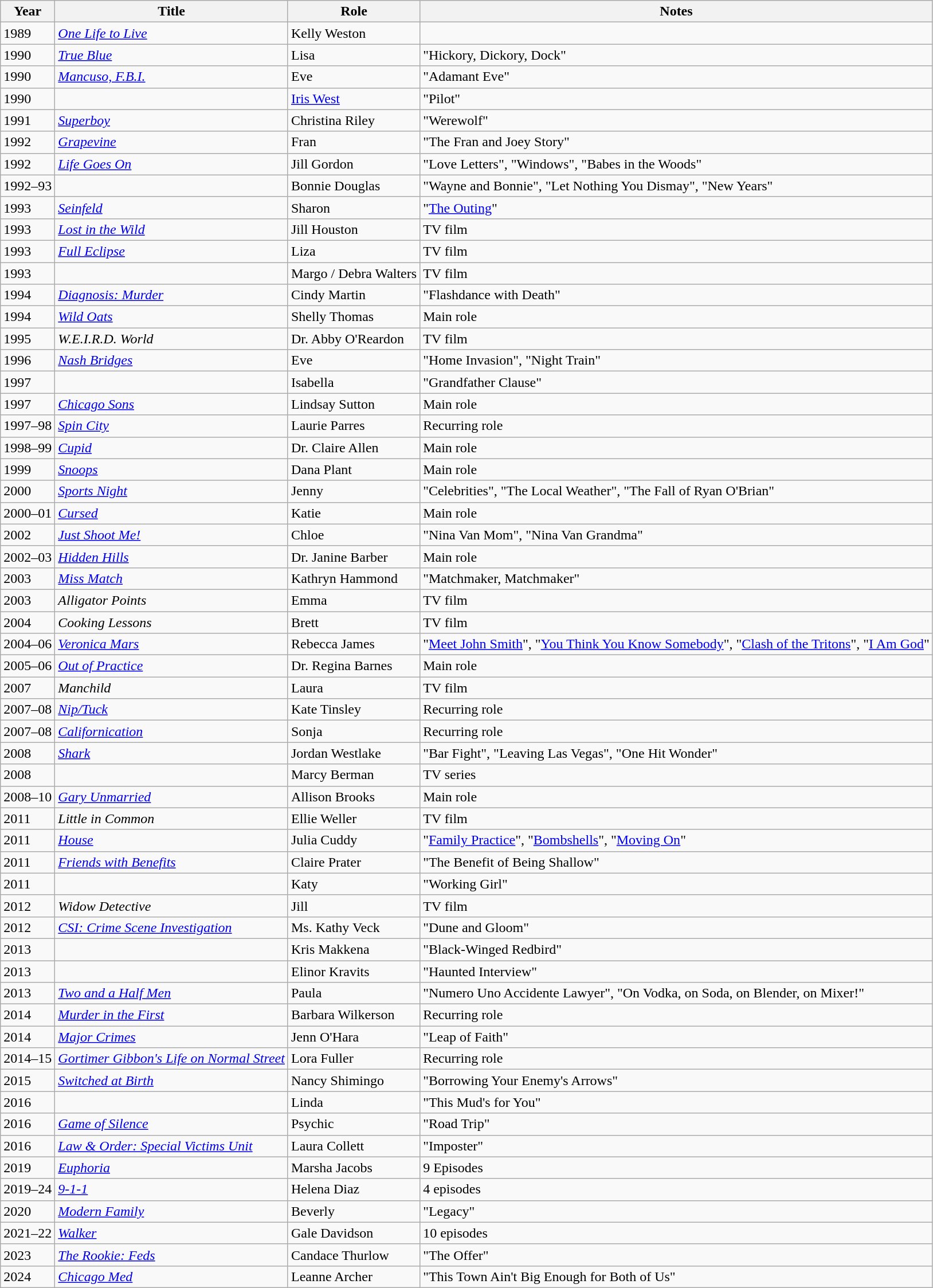<table class="wikitable sortable">
<tr>
<th>Year</th>
<th>Title</th>
<th>Role</th>
<th class="unsortable">Notes</th>
</tr>
<tr>
<td>1989</td>
<td><em><a href='#'>One Life to Live</a></em></td>
<td>Kelly Weston</td>
<td></td>
</tr>
<tr>
<td>1990</td>
<td><em><a href='#'>True Blue</a></em></td>
<td>Lisa</td>
<td>"Hickory, Dickory, Dock"</td>
</tr>
<tr>
<td>1990</td>
<td><em><a href='#'>Mancuso, F.B.I.</a></em></td>
<td>Eve</td>
<td>"Adamant Eve"</td>
</tr>
<tr>
<td>1990</td>
<td><em></em></td>
<td><a href='#'>Iris West</a></td>
<td>"Pilot"</td>
</tr>
<tr>
<td>1991</td>
<td><em><a href='#'>Superboy</a></em></td>
<td>Christina Riley</td>
<td>"Werewolf"</td>
</tr>
<tr>
<td>1992</td>
<td><em><a href='#'>Grapevine</a></em></td>
<td>Fran</td>
<td>"The Fran and Joey Story"</td>
</tr>
<tr>
<td>1992</td>
<td><em><a href='#'>Life Goes On</a></em></td>
<td>Jill Gordon</td>
<td>"Love Letters", "Windows", "Babes in the Woods"</td>
</tr>
<tr>
<td>1992–93</td>
<td><em></em></td>
<td>Bonnie Douglas</td>
<td>"Wayne and Bonnie", "Let Nothing You Dismay", "New Years"</td>
</tr>
<tr>
<td>1993</td>
<td><em><a href='#'>Seinfeld</a></em></td>
<td>Sharon</td>
<td>"<a href='#'>The Outing</a>"</td>
</tr>
<tr>
<td>1993</td>
<td><em><a href='#'>Lost in the Wild</a></em></td>
<td>Jill Houston</td>
<td>TV film</td>
</tr>
<tr>
<td>1993</td>
<td><em><a href='#'>Full Eclipse</a></em></td>
<td>Liza</td>
<td>TV film</td>
</tr>
<tr>
<td>1993</td>
<td><em></em></td>
<td>Margo / Debra Walters</td>
<td>TV film</td>
</tr>
<tr>
<td>1994</td>
<td><em><a href='#'>Diagnosis: Murder</a></em></td>
<td>Cindy Martin</td>
<td>"Flashdance with Death"</td>
</tr>
<tr>
<td>1994</td>
<td><em><a href='#'>Wild Oats</a></em></td>
<td>Shelly Thomas</td>
<td>Main role</td>
</tr>
<tr>
<td>1995</td>
<td><em>W.E.I.R.D. World</em></td>
<td>Dr. Abby O'Reardon</td>
<td>TV film</td>
</tr>
<tr>
<td>1996</td>
<td><em><a href='#'>Nash Bridges</a></em></td>
<td>Eve</td>
<td>"Home Invasion", "Night Train"</td>
</tr>
<tr>
<td>1997</td>
<td><em></em></td>
<td>Isabella</td>
<td>"Grandfather Clause"</td>
</tr>
<tr>
<td>1997</td>
<td><em><a href='#'>Chicago Sons</a></em></td>
<td>Lindsay Sutton</td>
<td>Main role</td>
</tr>
<tr>
<td>1997–98</td>
<td><em><a href='#'>Spin City</a></em></td>
<td>Laurie Parres</td>
<td>Recurring role</td>
</tr>
<tr>
<td>1998–99</td>
<td><em><a href='#'>Cupid</a></em></td>
<td>Dr. Claire Allen</td>
<td>Main role</td>
</tr>
<tr>
<td>1999</td>
<td><em><a href='#'>Snoops</a></em></td>
<td>Dana Plant</td>
<td>Main role</td>
</tr>
<tr>
<td>2000</td>
<td><em><a href='#'>Sports Night</a></em></td>
<td>Jenny</td>
<td>"Celebrities", "The Local Weather", "The Fall of Ryan O'Brian"</td>
</tr>
<tr>
<td>2000–01</td>
<td><em><a href='#'>Cursed</a></em></td>
<td>Katie</td>
<td>Main role</td>
</tr>
<tr>
<td>2002</td>
<td><em><a href='#'>Just Shoot Me!</a></em></td>
<td>Chloe</td>
<td>"Nina Van Mom", "Nina Van Grandma"</td>
</tr>
<tr>
<td>2002–03</td>
<td><em><a href='#'>Hidden Hills</a></em></td>
<td>Dr. Janine Barber</td>
<td>Main role</td>
</tr>
<tr>
<td>2003</td>
<td><em><a href='#'>Miss Match</a></em></td>
<td>Kathryn Hammond</td>
<td>"Matchmaker, Matchmaker"</td>
</tr>
<tr>
<td>2003</td>
<td><em>Alligator Points</em></td>
<td>Emma</td>
<td>TV film</td>
</tr>
<tr>
<td>2004</td>
<td><em>Cooking Lessons</em></td>
<td>Brett</td>
<td>TV film</td>
</tr>
<tr>
<td>2004–06</td>
<td><em><a href='#'>Veronica Mars</a></em></td>
<td>Rebecca James</td>
<td>"<a href='#'>Meet John Smith</a>", "<a href='#'>You Think You Know Somebody</a>", "<a href='#'>Clash of the Tritons</a>", "<a href='#'>I Am God</a>"</td>
</tr>
<tr>
<td>2005–06</td>
<td><em><a href='#'>Out of Practice</a></em></td>
<td>Dr. Regina Barnes</td>
<td>Main role</td>
</tr>
<tr>
<td>2007</td>
<td><em>Manchild</em></td>
<td>Laura</td>
<td>TV film</td>
</tr>
<tr>
<td>2007–08</td>
<td><em><a href='#'>Nip/Tuck</a></em></td>
<td>Kate Tinsley</td>
<td>Recurring role</td>
</tr>
<tr>
<td>2007–08</td>
<td><em><a href='#'>Californication</a></em></td>
<td>Sonja</td>
<td>Recurring role</td>
</tr>
<tr>
<td>2008</td>
<td><em><a href='#'>Shark</a></em></td>
<td>Jordan Westlake</td>
<td>"Bar Fight", "Leaving Las Vegas", "One Hit Wonder"</td>
</tr>
<tr>
<td>2008</td>
<td><em></em></td>
<td>Marcy Berman</td>
<td>TV series</td>
</tr>
<tr>
<td>2008–10</td>
<td><em><a href='#'>Gary Unmarried</a></em></td>
<td>Allison Brooks</td>
<td>Main role</td>
</tr>
<tr>
<td>2011</td>
<td><em>Little in Common</em></td>
<td>Ellie Weller</td>
<td>TV film</td>
</tr>
<tr>
<td>2011</td>
<td><em><a href='#'>House</a></em></td>
<td>Julia Cuddy</td>
<td>"<a href='#'>Family Practice</a>", "<a href='#'>Bombshells</a>", "<a href='#'>Moving On</a>"</td>
</tr>
<tr>
<td>2011</td>
<td><em><a href='#'>Friends with Benefits</a></em></td>
<td>Claire Prater</td>
<td>"The Benefit of Being Shallow"</td>
</tr>
<tr>
<td>2011</td>
<td><em></em></td>
<td>Katy</td>
<td>"Working Girl"</td>
</tr>
<tr>
<td>2012</td>
<td><em>Widow Detective</em></td>
<td>Jill</td>
<td>TV film</td>
</tr>
<tr>
<td>2012</td>
<td><em><a href='#'>CSI: Crime Scene Investigation</a></em></td>
<td>Ms. Kathy Veck</td>
<td>"Dune and Gloom"</td>
</tr>
<tr>
<td>2013</td>
<td><em></em></td>
<td>Kris Makkena</td>
<td>"Black-Winged Redbird"</td>
</tr>
<tr>
<td>2013</td>
<td><em></em></td>
<td>Elinor Kravits</td>
<td>"Haunted Interview"</td>
</tr>
<tr>
<td>2013</td>
<td><em><a href='#'>Two and a Half Men</a></em></td>
<td>Paula</td>
<td>"Numero Uno Accidente Lawyer", "On Vodka, on Soda, on Blender, on Mixer!"</td>
</tr>
<tr>
<td>2014</td>
<td><em><a href='#'>Murder in the First</a></em></td>
<td>Barbara Wilkerson</td>
<td>Recurring role</td>
</tr>
<tr>
<td>2014</td>
<td><em><a href='#'>Major Crimes</a></em></td>
<td>Jenn O'Hara</td>
<td>"Leap of Faith"</td>
</tr>
<tr>
<td>2014–15</td>
<td><em><a href='#'>Gortimer Gibbon's Life on Normal Street</a></em></td>
<td>Lora Fuller</td>
<td>Recurring role</td>
</tr>
<tr>
<td>2015</td>
<td><em><a href='#'>Switched at Birth</a></em></td>
<td>Nancy Shimingo</td>
<td>"Borrowing Your Enemy's Arrows"</td>
</tr>
<tr>
<td>2016</td>
<td><em></em></td>
<td>Linda</td>
<td>"This Mud's for You"</td>
</tr>
<tr>
<td>2016</td>
<td><em><a href='#'>Game of Silence</a></em></td>
<td>Psychic</td>
<td>"Road Trip"</td>
</tr>
<tr>
<td>2016</td>
<td><em><a href='#'>Law & Order: Special Victims Unit</a></em></td>
<td>Laura Collett</td>
<td>"Imposter"</td>
</tr>
<tr>
<td>2019</td>
<td><em><a href='#'>Euphoria</a></em></td>
<td>Marsha Jacobs</td>
<td>9 Episodes</td>
</tr>
<tr>
<td>2019–24</td>
<td><em><a href='#'>9-1-1</a></em></td>
<td>Helena Diaz</td>
<td>4 episodes</td>
</tr>
<tr>
<td>2020</td>
<td><em><a href='#'>Modern Family</a></em></td>
<td>Beverly</td>
<td>"Legacy"</td>
</tr>
<tr>
<td>2021–22</td>
<td><em><a href='#'>Walker</a></em></td>
<td>Gale Davidson</td>
<td>10 episodes</td>
</tr>
<tr>
<td>2023</td>
<td><em><a href='#'>The Rookie: Feds</a></em></td>
<td>Candace Thurlow</td>
<td>"The Offer"</td>
</tr>
<tr>
<td>2024</td>
<td><em><a href='#'>Chicago Med</a></em></td>
<td>Leanne Archer</td>
<td>"This Town Ain't Big Enough for Both of Us"</td>
</tr>
</table>
